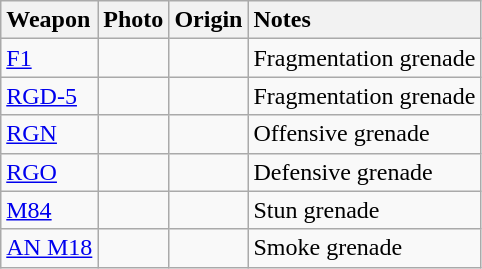<table class="wikitable">
<tr>
<th style="text-align: left;">Weapon</th>
<th style="text-align: left;">Photo</th>
<th style="text-align: left;">Origin</th>
<th style="text-align: left;">Notes</th>
</tr>
<tr>
<td><a href='#'>F1</a></td>
<td></td>
<td><br></td>
<td>Fragmentation grenade</td>
</tr>
<tr>
<td><a href='#'>RGD-5</a></td>
<td></td>
<td><br></td>
<td>Fragmentation grenade</td>
</tr>
<tr>
<td><a href='#'>RGN</a></td>
<td></td>
<td></td>
<td>Offensive grenade</td>
</tr>
<tr>
<td><a href='#'>RGO</a></td>
<td></td>
<td></td>
<td>Defensive grenade</td>
</tr>
<tr>
<td><a href='#'>M84</a></td>
<td></td>
<td></td>
<td>Stun grenade</td>
</tr>
<tr>
<td><a href='#'>AN M18</a></td>
<td></td>
<td></td>
<td>Smoke grenade</td>
</tr>
</table>
